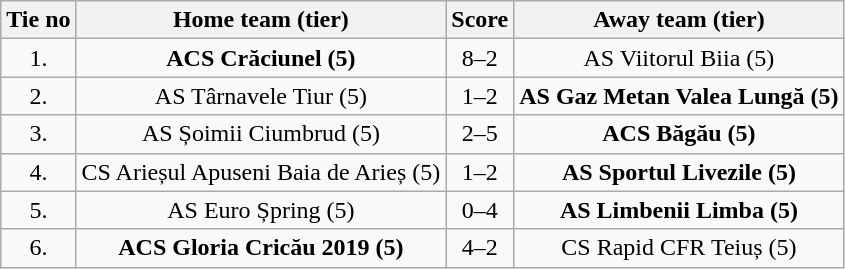<table class="wikitable" style="text-align: center">
<tr>
<th>Tie no</th>
<th>Home team (tier)</th>
<th>Score</th>
<th>Away team (tier)</th>
</tr>
<tr>
<td>1.</td>
<td><strong>ACS Crăciunel (5)</strong></td>
<td>8–2</td>
<td>AS Viitorul Biia (5)</td>
</tr>
<tr>
<td>2.</td>
<td>AS Târnavele Tiur (5)</td>
<td>1–2</td>
<td><strong>AS Gaz Metan Valea Lungă (5)</strong></td>
</tr>
<tr>
<td>3.</td>
<td>AS Șoimii Ciumbrud (5)</td>
<td>2–5</td>
<td><strong>ACS Băgău (5)</strong></td>
</tr>
<tr>
<td>4.</td>
<td>CS Arieșul Apuseni Baia de Arieș (5)</td>
<td>1–2</td>
<td><strong>AS Sportul Livezile (5)</strong></td>
</tr>
<tr>
<td>5.</td>
<td>AS Euro Șpring (5)</td>
<td>0–4</td>
<td><strong>AS Limbenii Limba (5)</strong></td>
</tr>
<tr>
<td>6.</td>
<td><strong>ACS Gloria Cricău 2019 (5)</strong></td>
<td>4–2</td>
<td>CS Rapid CFR Teiuș (5)</td>
</tr>
</table>
